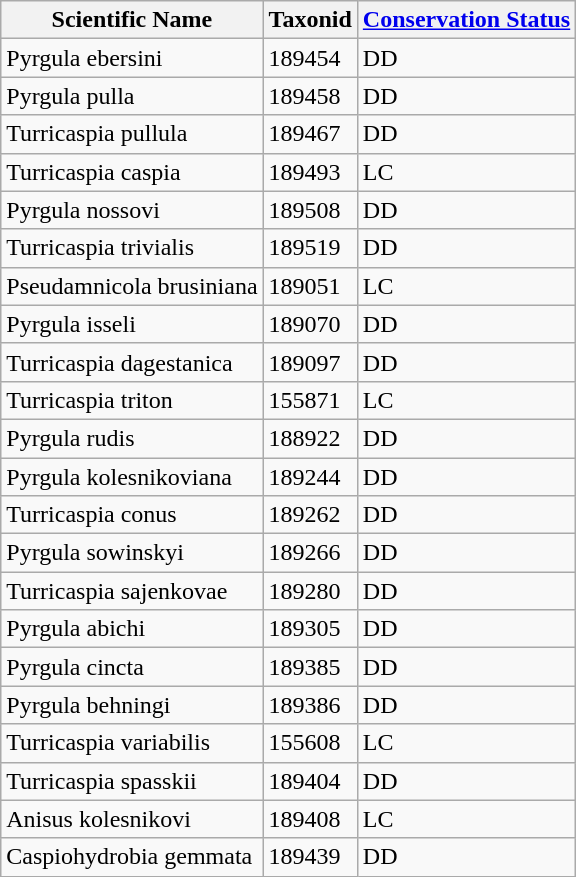<table class="wikitable">
<tr>
<th>Scientific Name</th>
<th>Taxonid</th>
<th><a href='#'>Conservation Status</a></th>
</tr>
<tr>
<td>Pyrgula ebersini</td>
<td>189454</td>
<td>DD</td>
</tr>
<tr>
<td>Pyrgula pulla</td>
<td>189458</td>
<td>DD</td>
</tr>
<tr>
<td>Turricaspia pullula</td>
<td>189467</td>
<td>DD</td>
</tr>
<tr>
<td>Turricaspia caspia</td>
<td>189493</td>
<td>LC</td>
</tr>
<tr>
<td>Pyrgula nossovi</td>
<td>189508</td>
<td>DD</td>
</tr>
<tr>
<td>Turricaspia trivialis</td>
<td>189519</td>
<td>DD</td>
</tr>
<tr>
<td>Pseudamnicola brusiniana</td>
<td>189051</td>
<td>LC</td>
</tr>
<tr>
<td>Pyrgula isseli</td>
<td>189070</td>
<td>DD</td>
</tr>
<tr>
<td>Turricaspia dagestanica</td>
<td>189097</td>
<td>DD</td>
</tr>
<tr>
<td>Turricaspia triton</td>
<td>155871</td>
<td>LC</td>
</tr>
<tr>
<td>Pyrgula rudis</td>
<td>188922</td>
<td>DD</td>
</tr>
<tr>
<td>Pyrgula kolesnikoviana</td>
<td>189244</td>
<td>DD</td>
</tr>
<tr>
<td>Turricaspia conus</td>
<td>189262</td>
<td>DD</td>
</tr>
<tr>
<td>Pyrgula sowinskyi</td>
<td>189266</td>
<td>DD</td>
</tr>
<tr>
<td>Turricaspia sajenkovae</td>
<td>189280</td>
<td>DD</td>
</tr>
<tr>
<td>Pyrgula abichi</td>
<td>189305</td>
<td>DD</td>
</tr>
<tr>
<td>Pyrgula cincta</td>
<td>189385</td>
<td>DD</td>
</tr>
<tr>
<td>Pyrgula behningi</td>
<td>189386</td>
<td>DD</td>
</tr>
<tr>
<td>Turricaspia variabilis</td>
<td>155608</td>
<td>LC</td>
</tr>
<tr>
<td>Turricaspia spasskii</td>
<td>189404</td>
<td>DD</td>
</tr>
<tr>
<td>Anisus kolesnikovi</td>
<td>189408</td>
<td>LC</td>
</tr>
<tr>
<td>Caspiohydrobia gemmata</td>
<td>189439</td>
<td>DD</td>
</tr>
</table>
